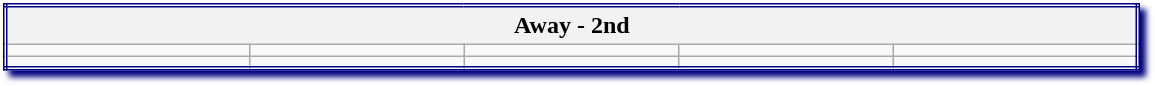<table class="wikitable mw-collapsible mw-collapsed" style="width:60%; border:double navy; box-shadow:4px 4px 4px navy;">
<tr>
<th colspan=5>Away - 2nd</th>
</tr>
<tr>
<td></td>
<td></td>
<td></td>
<td></td>
<td></td>
</tr>
<tr>
<td></td>
<td></td>
<td></td>
<td></td>
<td></td>
</tr>
</table>
